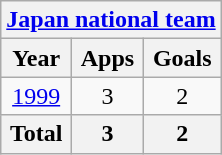<table class="wikitable" style="text-align:center">
<tr>
<th colspan=3><a href='#'>Japan national team</a></th>
</tr>
<tr>
<th>Year</th>
<th>Apps</th>
<th>Goals</th>
</tr>
<tr>
<td><a href='#'>1999</a></td>
<td>3</td>
<td>2</td>
</tr>
<tr>
<th>Total</th>
<th>3</th>
<th>2</th>
</tr>
</table>
